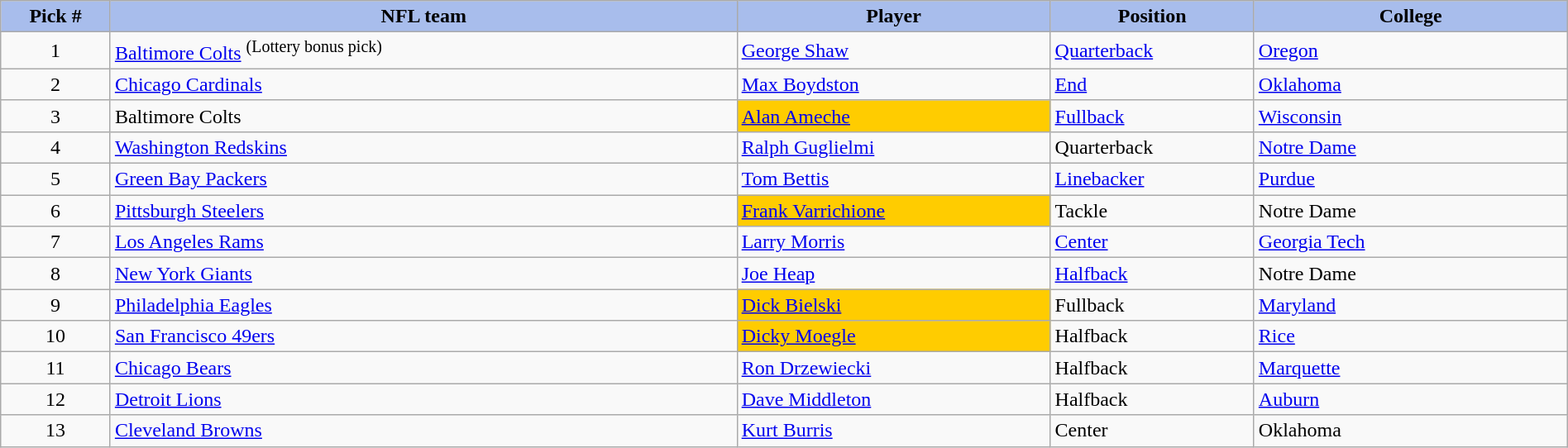<table class="wikitable sortable sortable" style="width: 100%">
<tr>
<th style="background:#A8BDEC;" width=7%>Pick #</th>
<th width=40% style="background:#A8BDEC;">NFL team</th>
<th width=20% style="background:#A8BDEC;">Player</th>
<th width=13% style="background:#A8BDEC;">Position</th>
<th style="background:#A8BDEC;">College</th>
</tr>
<tr>
<td align=center>1</td>
<td><a href='#'>Baltimore Colts</a> <sup>(Lottery bonus pick)</sup></td>
<td><a href='#'>George Shaw</a></td>
<td><a href='#'>Quarterback</a></td>
<td><a href='#'>Oregon</a></td>
</tr>
<tr>
<td align=center>2</td>
<td><a href='#'>Chicago Cardinals</a></td>
<td><a href='#'>Max Boydston</a></td>
<td><a href='#'>End</a></td>
<td><a href='#'>Oklahoma</a></td>
</tr>
<tr>
<td align=center>3</td>
<td>Baltimore Colts</td>
<td bgcolor="#FFCC00"><a href='#'>Alan Ameche</a></td>
<td><a href='#'>Fullback</a></td>
<td><a href='#'>Wisconsin</a></td>
</tr>
<tr>
<td align=center>4</td>
<td><a href='#'>Washington Redskins</a></td>
<td><a href='#'>Ralph Guglielmi</a></td>
<td>Quarterback</td>
<td><a href='#'>Notre Dame</a></td>
</tr>
<tr>
<td align=center>5</td>
<td><a href='#'>Green Bay Packers</a></td>
<td><a href='#'>Tom Bettis</a></td>
<td><a href='#'>Linebacker</a></td>
<td><a href='#'>Purdue</a></td>
</tr>
<tr>
<td align=center>6</td>
<td><a href='#'>Pittsburgh Steelers</a></td>
<td bgcolor="#FFCC00"><a href='#'>Frank Varrichione</a></td>
<td>Tackle</td>
<td>Notre Dame</td>
</tr>
<tr>
<td align=center>7</td>
<td><a href='#'>Los Angeles Rams</a></td>
<td><a href='#'>Larry Morris</a></td>
<td><a href='#'>Center</a></td>
<td><a href='#'>Georgia Tech</a></td>
</tr>
<tr>
<td align=center>8</td>
<td><a href='#'>New York Giants</a></td>
<td><a href='#'>Joe Heap</a></td>
<td><a href='#'>Halfback</a></td>
<td>Notre Dame</td>
</tr>
<tr>
<td align=center>9</td>
<td><a href='#'>Philadelphia Eagles</a></td>
<td bgcolor="#FFCC00"><a href='#'>Dick Bielski</a></td>
<td>Fullback</td>
<td><a href='#'>Maryland</a></td>
</tr>
<tr>
<td align=center>10</td>
<td><a href='#'>San Francisco 49ers</a></td>
<td bgcolor="#FFCC00"><a href='#'>Dicky Moegle</a></td>
<td>Halfback</td>
<td><a href='#'>Rice</a></td>
</tr>
<tr>
<td align=center>11</td>
<td><a href='#'>Chicago Bears</a></td>
<td><a href='#'>Ron Drzewiecki</a></td>
<td>Halfback</td>
<td><a href='#'>Marquette</a></td>
</tr>
<tr>
<td align=center>12</td>
<td><a href='#'>Detroit Lions</a></td>
<td><a href='#'>Dave Middleton</a></td>
<td>Halfback</td>
<td><a href='#'>Auburn</a></td>
</tr>
<tr>
<td align=center>13</td>
<td><a href='#'>Cleveland Browns</a></td>
<td><a href='#'>Kurt Burris</a></td>
<td>Center</td>
<td>Oklahoma</td>
</tr>
</table>
